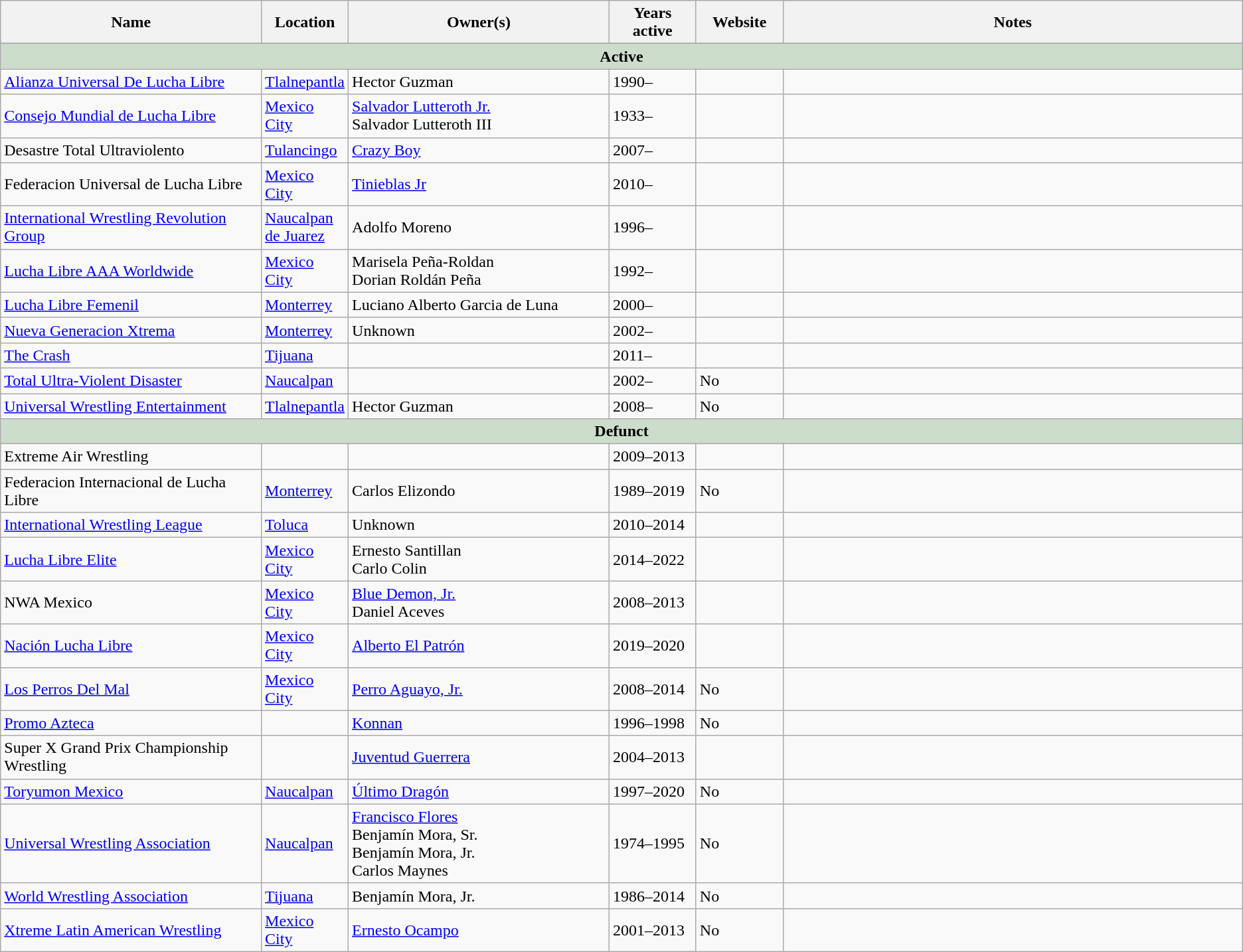<table class=wikitable>
<tr>
<th width="21%">Name</th>
<th width="7%">Location</th>
<th width="21%">Owner(s)</th>
<th width="7%">Years active</th>
<th width="7%">Website</th>
<th width="55%">Notes</th>
</tr>
<tr valign="top">
</tr>
<tr>
<td colspan=7 style="background: #ccddcc;" align=center><strong>Active</strong></td>
</tr>
<tr>
<td><a href='#'>Alianza Universal De Lucha Libre</a></td>
<td><a href='#'>Tlalnepantla</a></td>
<td>Hector Guzman</td>
<td>1990–</td>
<td></td>
<td></td>
</tr>
<tr>
<td><a href='#'>Consejo Mundial de Lucha Libre</a></td>
<td><a href='#'>Mexico City</a></td>
<td><a href='#'>Salvador Lutteroth Jr.</a><br>Salvador Lutteroth III<br></td>
<td>1933–</td>
<td></td>
<td></td>
</tr>
<tr>
<td>Desastre Total Ultraviolento</td>
<td><a href='#'>Tulancingo</a></td>
<td><a href='#'>Crazy Boy</a></td>
<td>2007–</td>
<td></td>
<td></td>
</tr>
<tr>
<td>Federacion Universal de Lucha Libre</td>
<td><a href='#'>Mexico City</a></td>
<td><a href='#'>Tinieblas Jr</a></td>
<td>2010–</td>
<td></td>
<td></td>
</tr>
<tr>
<td><a href='#'>International Wrestling Revolution Group</a></td>
<td><a href='#'>Naucalpan de Juarez</a></td>
<td>Adolfo Moreno</td>
<td>1996–</td>
<td></td>
<td></td>
</tr>
<tr>
<td><a href='#'>Lucha Libre AAA Worldwide</a></td>
<td><a href='#'>Mexico City</a></td>
<td>Marisela Peña-Roldan<br>Dorian Roldán Peña</td>
<td>1992–</td>
<td></td>
<td></td>
</tr>
<tr>
<td><a href='#'>Lucha Libre Femenil</a></td>
<td><a href='#'>Monterrey</a></td>
<td>Luciano Alberto Garcia de Luna</td>
<td>2000–</td>
<td></td>
<td></td>
</tr>
<tr>
<td><a href='#'>Nueva Generacion Xtrema</a></td>
<td><a href='#'>Monterrey</a></td>
<td>Unknown</td>
<td>2002–</td>
<td></td>
<td></td>
</tr>
<tr>
<td><a href='#'>The Crash</a></td>
<td><a href='#'>Tijuana</a></td>
<td></td>
<td>2011–</td>
<td></td>
<td></td>
</tr>
<tr>
<td><a href='#'>Total Ultra-Violent Disaster</a></td>
<td><a href='#'>Naucalpan</a></td>
<td></td>
<td>2002–</td>
<td>No</td>
<td></td>
</tr>
<tr>
<td><a href='#'>Universal Wrestling Entertainment</a></td>
<td><a href='#'>Tlalnepantla</a></td>
<td>Hector Guzman</td>
<td>2008–</td>
<td>No</td>
<td></td>
</tr>
<tr>
<td colspan=7 style="background: #ccddcc;" align=center><strong>Defunct</strong></td>
</tr>
<tr>
<td>Extreme Air Wrestling</td>
<td></td>
<td></td>
<td>2009–2013</td>
<td></td>
<td></td>
</tr>
<tr>
<td>Federacion Internacional de Lucha Libre</td>
<td><a href='#'>Monterrey</a></td>
<td>Carlos Elizondo</td>
<td>1989–2019</td>
<td>No</td>
<td></td>
</tr>
<tr>
<td><a href='#'>International Wrestling League</a></td>
<td><a href='#'>Toluca</a></td>
<td>Unknown</td>
<td>2010–2014</td>
<td></td>
<td></td>
</tr>
<tr>
<td><a href='#'>Lucha Libre Elite</a></td>
<td><a href='#'>Mexico City</a></td>
<td>Ernesto Santillan<br>Carlo Colin</td>
<td>2014–2022</td>
<td></td>
<td></td>
</tr>
<tr>
<td>NWA Mexico</td>
<td><a href='#'>Mexico City</a></td>
<td><a href='#'>Blue Demon, Jr.</a><br>Daniel Aceves</td>
<td>2008–2013</td>
<td></td>
<td></td>
</tr>
<tr>
<td><a href='#'>Nación Lucha Libre</a></td>
<td><a href='#'>Mexico City</a></td>
<td><a href='#'>Alberto El Patrón</a></td>
<td>2019–2020</td>
<td></td>
<td></td>
</tr>
<tr>
<td><a href='#'>Los Perros Del Mal</a></td>
<td><a href='#'>Mexico City</a></td>
<td><a href='#'>Perro Aguayo, Jr.</a></td>
<td>2008–2014</td>
<td>No</td>
<td></td>
</tr>
<tr>
<td><a href='#'>Promo Azteca</a></td>
<td></td>
<td><a href='#'>Konnan</a></td>
<td>1996–1998</td>
<td>No</td>
<td></td>
</tr>
<tr>
<td>Super X Grand Prix Championship Wrestling</td>
<td></td>
<td><a href='#'>Juventud Guerrera</a></td>
<td>2004–2013</td>
<td></td>
<td></td>
</tr>
<tr>
<td><a href='#'>Toryumon Mexico</a></td>
<td><a href='#'>Naucalpan</a></td>
<td><a href='#'>Último Dragón</a></td>
<td>1997–2020</td>
<td>No</td>
<td></td>
</tr>
<tr>
<td><a href='#'>Universal Wrestling Association</a></td>
<td><a href='#'>Naucalpan</a></td>
<td><a href='#'>Francisco Flores</a><br>Benjamín Mora, Sr.<br>Benjamín Mora, Jr.<br>Carlos Maynes</td>
<td>1974–1995</td>
<td>No</td>
<td></td>
</tr>
<tr>
<td><a href='#'>World Wrestling Association</a></td>
<td><a href='#'>Tijuana</a></td>
<td>Benjamín Mora, Jr.</td>
<td>1986–2014</td>
<td>No</td>
<td></td>
</tr>
<tr>
<td><a href='#'>Xtreme Latin American Wrestling</a></td>
<td><a href='#'>Mexico City</a></td>
<td><a href='#'>Ernesto Ocampo</a></td>
<td>2001–2013</td>
<td>No</td>
<td></td>
</tr>
</table>
